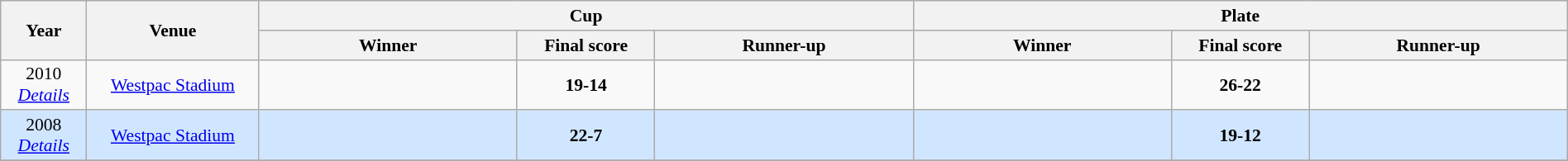<table class="wikitable" style="font-size:90%; width: 100%; text-align: center;">
<tr>
<th rowspan=2 width=5%>Year</th>
<th rowspan=2 width=10%>Venue</th>
<th colspan=3>Cup</th>
<th colspan=3>Plate</th>
</tr>
<tr>
<th width=15%>Winner</th>
<th width=8%>Final score</th>
<th width=15%>Runner-up</th>
<th width=15%>Winner</th>
<th width=8%>Final score</th>
<th width=15%>Runner-up</th>
</tr>
<tr>
<td>2010<br> <em><a href='#'>Details</a></em></td>
<td><a href='#'>Westpac Stadium</a></td>
<td><strong></strong></td>
<td><strong>19-14</strong></td>
<td></td>
<td></td>
<td><strong>26-22</strong></td>
<td></td>
</tr>
<tr style="background: #D0E6FF;">
<td>2008<br> <em><a href='#'>Details</a></em></td>
<td><a href='#'>Westpac Stadium</a></td>
<td><strong></strong></td>
<td><strong>22-7</strong></td>
<td></td>
<td></td>
<td><strong>19-12</strong></td>
<td></td>
</tr>
<tr>
</tr>
</table>
